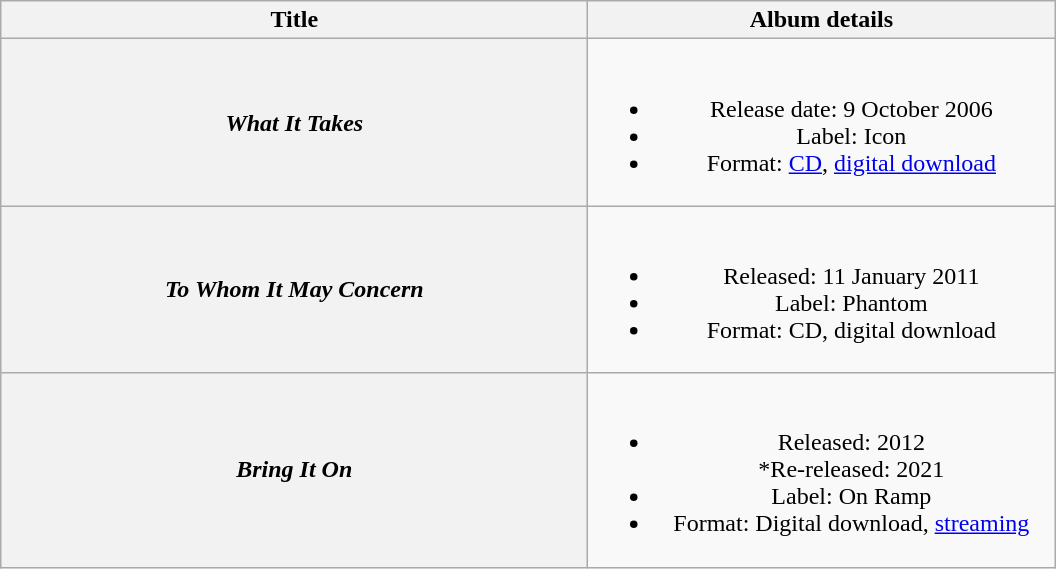<table class="wikitable plainrowheaders" style="text-align:center">
<tr>
<th scope="col" rowspan="1" style="width:24em;">Title</th>
<th scope="col" rowspan="1" style="width:19em;">Album details</th>
</tr>
<tr>
<th scope="row"><em>What It Takes</em></th>
<td><br><ul><li>Release date: 9 October 2006</li><li>Label: Icon</li><li>Format: <a href='#'>CD</a>, <a href='#'>digital download</a></li></ul></td>
</tr>
<tr>
<th scope="row"><em>To Whom It May Concern</em></th>
<td><br><ul><li>Released: 11 January 2011</li><li>Label: Phantom</li><li>Format: CD, digital download</li></ul></td>
</tr>
<tr>
<th scope="row"><em>Bring It On</em></th>
<td><br><ul><li>Released: 2012<br> *Re-released: 2021</li><li>Label: On Ramp</li><li>Format: Digital download, <a href='#'>streaming</a></li></ul></td>
</tr>
</table>
